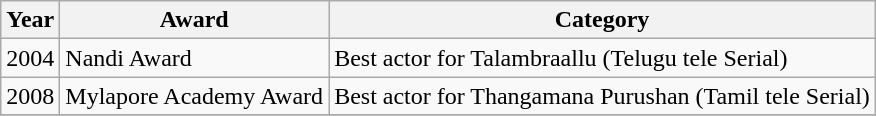<table class="wikitable">
<tr>
<th>Year</th>
<th>Award</th>
<th>Category</th>
</tr>
<tr>
<td>2004</td>
<td>Nandi Award</td>
<td>Best actor for Talambraallu (Telugu tele Serial)</td>
</tr>
<tr>
<td>2008</td>
<td>Mylapore Academy Award</td>
<td>Best actor for Thangamana Purushan (Tamil tele Serial)</td>
</tr>
<tr>
</tr>
</table>
